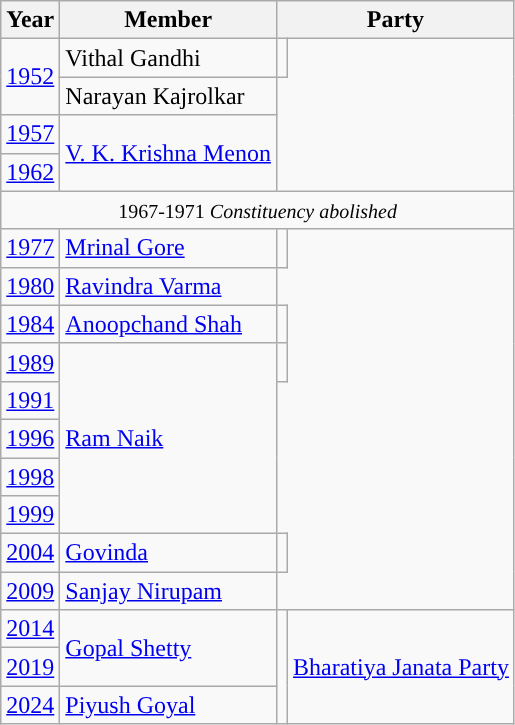<table class="wikitable">
<tr>
<th>Year</th>
<th>Member</th>
<th colspan="2">Party</th>
</tr>
<tr>
<td rowspan="2"><a href='#'>1952</a></td>
<td>Vithal Gandhi</td>
<td></td>
</tr>
<tr>
<td>Narayan Kajrolkar</td>
</tr>
<tr>
<td><a href='#'>1957</a></td>
<td rowspan="2"><a href='#'>V. K. Krishna Menon</a></td>
</tr>
<tr>
<td><a href='#'>1962</a></td>
</tr>
<tr>
<td colspan=4 align=center><small>1967-1971 <em>Constituency abolished</em></small></td>
</tr>
<tr>
<td><a href='#'>1977</a></td>
<td><a href='#'>Mrinal Gore</a></td>
<td></td>
</tr>
<tr>
<td><a href='#'>1980</a></td>
<td><a href='#'>Ravindra Varma</a></td>
</tr>
<tr>
<td><a href='#'>1984</a></td>
<td><a href='#'>Anoopchand Shah</a></td>
<td></td>
</tr>
<tr>
<td><a href='#'>1989</a></td>
<td rowspan="5"><a href='#'>Ram Naik</a></td>
<td></td>
</tr>
<tr>
<td><a href='#'>1991</a></td>
</tr>
<tr>
<td><a href='#'>1996</a></td>
</tr>
<tr>
<td><a href='#'>1998</a></td>
</tr>
<tr>
<td><a href='#'>1999</a></td>
</tr>
<tr>
<td><a href='#'>2004</a></td>
<td><a href='#'>Govinda</a></td>
<td></td>
</tr>
<tr>
<td><a href='#'>2009</a></td>
<td><a href='#'>Sanjay Nirupam</a></td>
</tr>
<tr>
<td><a href='#'>2014</a></td>
<td rowspan="2"><a href='#'>Gopal Shetty</a></td>
<td rowspan="3" style="background-color: "></td>
<td rowspan="3"><a href='#'>Bharatiya Janata Party</a></td>
</tr>
<tr>
<td><a href='#'>2019</a></td>
</tr>
<tr>
<td><a href='#'>2024</a></td>
<td><a href='#'>Piyush Goyal</a></td>
</tr>
</table>
